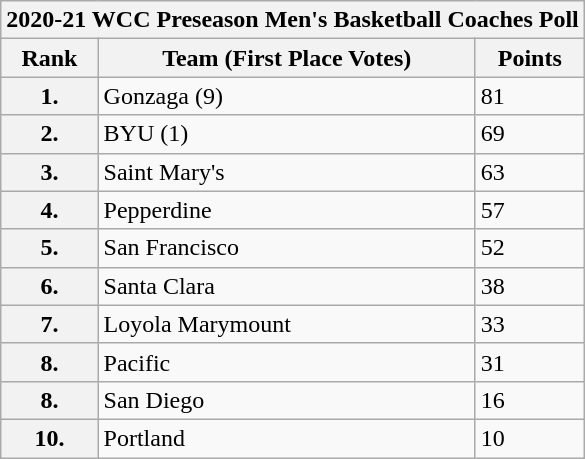<table class="wikitable">
<tr>
<th colspan="3">2020-21 WCC Preseason Men's Basketball Coaches Poll</th>
</tr>
<tr>
<th>Rank</th>
<th>Team (First Place Votes)</th>
<th>Points</th>
</tr>
<tr>
<th>1.</th>
<td>Gonzaga (9)</td>
<td>81</td>
</tr>
<tr>
<th>2.</th>
<td>BYU (1)</td>
<td>69</td>
</tr>
<tr>
<th>3.</th>
<td>Saint Mary's</td>
<td>63</td>
</tr>
<tr>
<th>4.</th>
<td>Pepperdine</td>
<td>57</td>
</tr>
<tr>
<th>5.</th>
<td>San Francisco</td>
<td>52</td>
</tr>
<tr>
<th>6.</th>
<td>Santa Clara</td>
<td>38</td>
</tr>
<tr>
<th>7.</th>
<td>Loyola Marymount</td>
<td>33</td>
</tr>
<tr>
<th>8.</th>
<td>Pacific</td>
<td>31</td>
</tr>
<tr>
<th>8.</th>
<td>San Diego</td>
<td>16</td>
</tr>
<tr>
<th>10.</th>
<td>Portland</td>
<td>10</td>
</tr>
</table>
